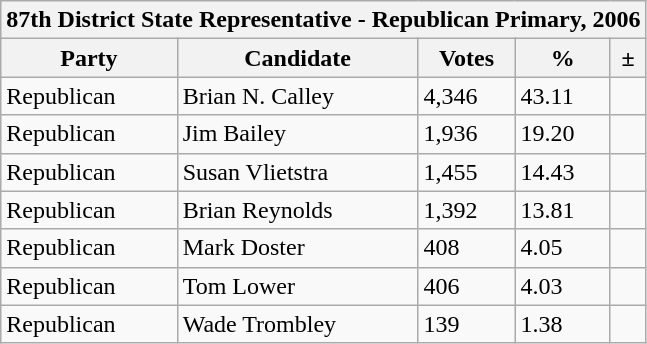<table class="wikitable">
<tr>
<th colspan="5">87th District State Representative - Republican Primary, 2006</th>
</tr>
<tr>
<th>Party</th>
<th>Candidate</th>
<th>Votes</th>
<th>%</th>
<th>±</th>
</tr>
<tr>
<td>Republican</td>
<td>Brian N. Calley</td>
<td>4,346</td>
<td>43.11</td>
<td></td>
</tr>
<tr>
<td>Republican</td>
<td>Jim Bailey</td>
<td>1,936</td>
<td>19.20</td>
<td></td>
</tr>
<tr>
<td>Republican</td>
<td>Susan Vlietstra</td>
<td>1,455</td>
<td>14.43</td>
<td></td>
</tr>
<tr>
<td>Republican</td>
<td>Brian Reynolds</td>
<td>1,392</td>
<td>13.81</td>
<td></td>
</tr>
<tr>
<td>Republican</td>
<td>Mark Doster</td>
<td>408</td>
<td>4.05</td>
<td></td>
</tr>
<tr>
<td>Republican</td>
<td>Tom Lower</td>
<td>406</td>
<td>4.03</td>
<td></td>
</tr>
<tr>
<td>Republican</td>
<td>Wade Trombley</td>
<td>139</td>
<td>1.38</td>
<td></td>
</tr>
</table>
